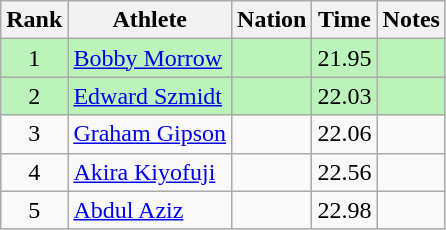<table class="wikitable sortable" style="text-align:center">
<tr>
<th>Rank</th>
<th>Athlete</th>
<th>Nation</th>
<th>Time</th>
<th>Notes</th>
</tr>
<tr bgcolor=bbf3bb>
<td>1</td>
<td align=left><a href='#'>Bobby Morrow</a></td>
<td align=left></td>
<td>21.95</td>
<td></td>
</tr>
<tr bgcolor=bbf3bb>
<td>2</td>
<td align=left><a href='#'>Edward Szmidt</a></td>
<td align=left></td>
<td>22.03</td>
<td></td>
</tr>
<tr>
<td>3</td>
<td align=left><a href='#'>Graham Gipson</a></td>
<td align=left></td>
<td>22.06</td>
<td></td>
</tr>
<tr>
<td>4</td>
<td align=left><a href='#'>Akira Kiyofuji</a></td>
<td align=left></td>
<td>22.56</td>
<td></td>
</tr>
<tr>
<td>5</td>
<td align=left><a href='#'>Abdul Aziz</a></td>
<td align=left></td>
<td>22.98</td>
<td></td>
</tr>
</table>
